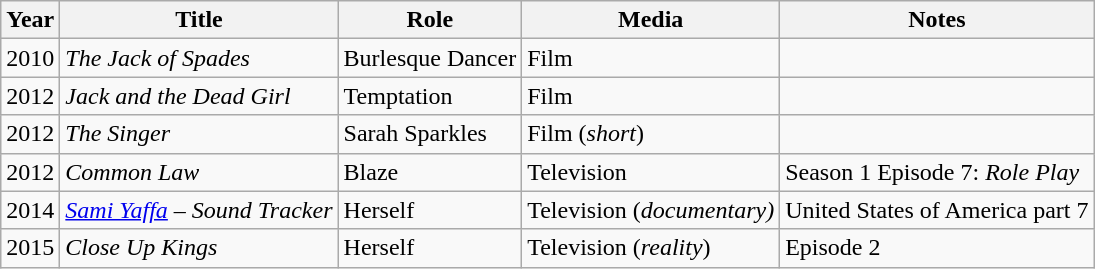<table class="wikitable sortable">
<tr>
<th>Year</th>
<th>Title</th>
<th>Role</th>
<th>Media</th>
<th>Notes</th>
</tr>
<tr>
<td>2010</td>
<td><em>The Jack of Spades</em></td>
<td>Burlesque Dancer</td>
<td>Film</td>
<td></td>
</tr>
<tr>
<td>2012</td>
<td><em>Jack and the Dead Girl</em></td>
<td>Temptation</td>
<td>Film</td>
<td></td>
</tr>
<tr>
<td>2012</td>
<td><em>The Singer</em></td>
<td>Sarah Sparkles</td>
<td>Film (<em>short</em>)</td>
<td></td>
</tr>
<tr>
<td>2012</td>
<td><em>Common Law</em></td>
<td>Blaze</td>
<td>Television</td>
<td>Season 1 Episode 7: <em>Role Play</em></td>
</tr>
<tr>
<td>2014</td>
<td><em><a href='#'>Sami Yaffa</a> – Sound Tracker</em></td>
<td>Herself</td>
<td>Television (<em>documentary)</em></td>
<td>United States of America part 7</td>
</tr>
<tr>
<td>2015</td>
<td><em>Close Up Kings</em></td>
<td>Herself</td>
<td>Television (<em>reality</em>)</td>
<td>Episode 2</td>
</tr>
</table>
